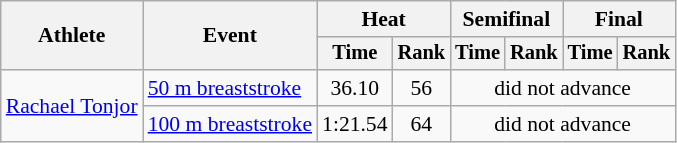<table class=wikitable style="font-size:90%">
<tr>
<th rowspan="2">Athlete</th>
<th rowspan="2">Event</th>
<th colspan="2">Heat</th>
<th colspan="2">Semifinal</th>
<th colspan="2">Final</th>
</tr>
<tr style="font-size:95%">
<th>Time</th>
<th>Rank</th>
<th>Time</th>
<th>Rank</th>
<th>Time</th>
<th>Rank</th>
</tr>
<tr align=center>
<td align=left rowspan=2><a href='#'>Rachael Tonjor</a></td>
<td align=left><a href='#'>50 m breaststroke</a></td>
<td>36.10</td>
<td>56</td>
<td colspan=4>did not advance</td>
</tr>
<tr align=center>
<td align=left><a href='#'>100 m breaststroke</a></td>
<td>1:21.54</td>
<td>64</td>
<td colspan=4>did not advance</td>
</tr>
</table>
